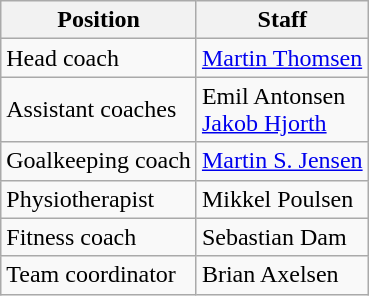<table class="wikitable">
<tr>
<th scope="col">Position</th>
<th scope="col">Staff</th>
</tr>
<tr>
<td>Head coach</td>
<td> <a href='#'>Martin Thomsen</a></td>
</tr>
<tr>
<td>Assistant coaches</td>
<td> Emil Antonsen<br> <a href='#'>Jakob Hjorth</a></td>
</tr>
<tr>
<td>Goalkeeping coach</td>
<td> <a href='#'>Martin S. Jensen</a></td>
</tr>
<tr>
<td>Physiotherapist</td>
<td> Mikkel Poulsen</td>
</tr>
<tr>
<td>Fitness coach</td>
<td> Sebastian Dam</td>
</tr>
<tr>
<td>Team coordinator</td>
<td> Brian Axelsen</td>
</tr>
</table>
